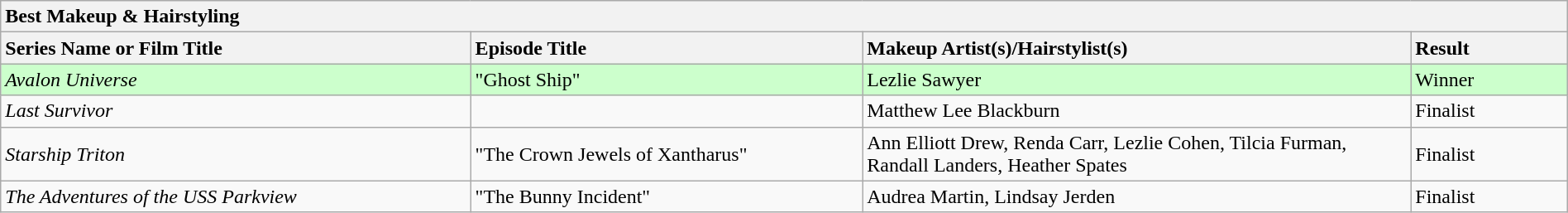<table class="wikitable" width=100%>
<tr>
<th colspan="4" ! style="text-align:left;">Best Makeup & Hairstyling</th>
</tr>
<tr>
<th style="text-align:left; width: 30%;"><strong>Series Name or Film Title</strong></th>
<th style="text-align:left; width: 25%;"><strong>Episode Title</strong></th>
<th style="text-align:left; width: 35%;"><strong>Makeup Artist(s)/Hairstylist(s)</strong></th>
<th style="text-align:left; width: 10%;"><strong>Result</strong></th>
</tr>
<tr style="background-color:#ccffcc;">
<td><em>Avalon Universe</em></td>
<td>"Ghost Ship"</td>
<td>Lezlie Sawyer</td>
<td>Winner</td>
</tr>
<tr>
<td><em>Last Survivor</em></td>
<td></td>
<td>Matthew Lee Blackburn</td>
<td>Finalist</td>
</tr>
<tr>
<td><em>Starship Triton</em></td>
<td>"The Crown Jewels of Xantharus"</td>
<td>Ann Elliott Drew, Renda Carr, Lezlie Cohen, Tilcia Furman, Randall Landers, Heather Spates</td>
<td>Finalist</td>
</tr>
<tr>
<td><em>The Adventures of the USS Parkview</em></td>
<td>"The Bunny Incident"</td>
<td>Audrea Martin, Lindsay Jerden</td>
<td>Finalist</td>
</tr>
</table>
